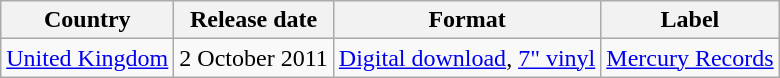<table class="wikitable plainrowheaders">
<tr>
<th scope="col">Country</th>
<th scope="col">Release date</th>
<th scope="col">Format</th>
<th scope="col">Label</th>
</tr>
<tr>
<td><a href='#'>United Kingdom</a></td>
<td>2 October 2011</td>
<td><a href='#'>Digital download</a>, <a href='#'>7" vinyl</a></td>
<td><a href='#'>Mercury Records</a></td>
</tr>
</table>
